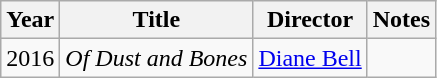<table class="wikitable">
<tr>
<th>Year</th>
<th>Title</th>
<th>Director</th>
<th>Notes</th>
</tr>
<tr>
<td>2016</td>
<td><em>Of Dust and Bones</em></td>
<td><a href='#'>Diane Bell</a></td>
<td></td>
</tr>
</table>
